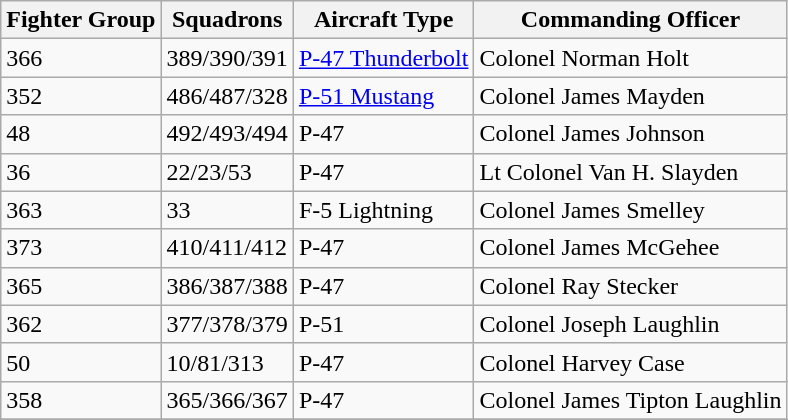<table class="wikitable">
<tr>
<th>Fighter Group</th>
<th>Squadrons</th>
<th>Aircraft Type</th>
<th>Commanding Officer</th>
</tr>
<tr>
<td>366</td>
<td>389/390/391</td>
<td><a href='#'>P-47 Thunderbolt</a></td>
<td>Colonel Norman Holt</td>
</tr>
<tr>
<td>352</td>
<td>486/487/328</td>
<td><a href='#'>P-51 Mustang</a></td>
<td>Colonel James Mayden</td>
</tr>
<tr>
<td>48</td>
<td>492/493/494</td>
<td>P-47</td>
<td>Colonel James Johnson</td>
</tr>
<tr>
<td>36</td>
<td>22/23/53</td>
<td>P-47</td>
<td>Lt Colonel Van H. Slayden</td>
</tr>
<tr>
<td>363</td>
<td>33</td>
<td>F-5 Lightning</td>
<td>Colonel James Smelley</td>
</tr>
<tr>
<td>373</td>
<td>410/411/412</td>
<td>P-47</td>
<td>Colonel James McGehee</td>
</tr>
<tr>
<td>365</td>
<td>386/387/388</td>
<td>P-47</td>
<td>Colonel Ray Stecker</td>
</tr>
<tr>
<td>362</td>
<td>377/378/379</td>
<td>P-51</td>
<td>Colonel Joseph Laughlin</td>
</tr>
<tr>
<td>50</td>
<td>10/81/313</td>
<td>P-47</td>
<td>Colonel Harvey Case</td>
</tr>
<tr>
<td>358</td>
<td>365/366/367</td>
<td>P-47</td>
<td>Colonel James Tipton Laughlin</td>
</tr>
<tr>
</tr>
</table>
